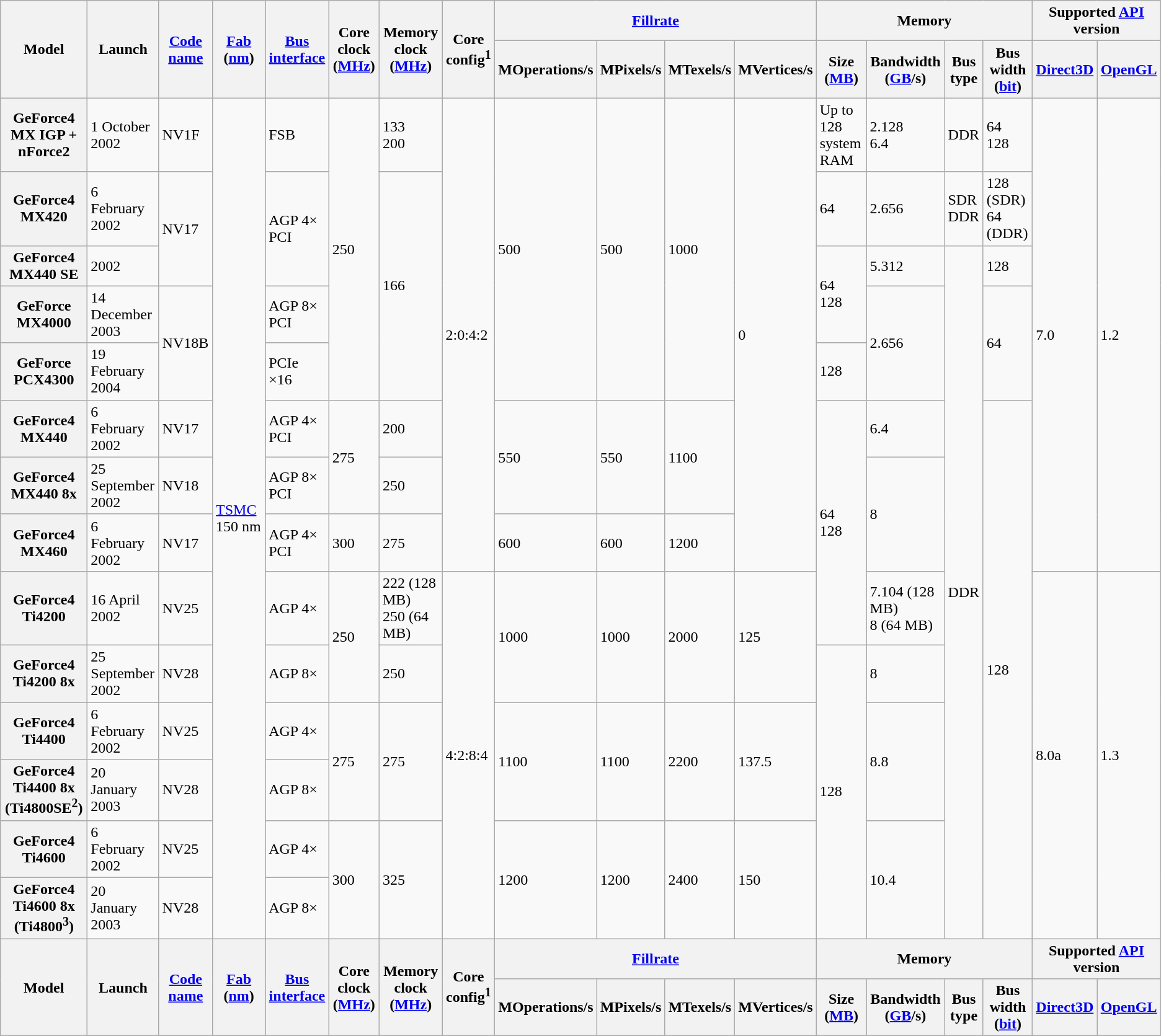<table class="wikitable">
<tr>
<th rowspan="2">Model</th>
<th rowspan="2">Launch</th>
<th rowspan="2"><a href='#'>Code name</a></th>
<th rowspan="2"><a href='#'>Fab</a> (<a href='#'>nm</a>)</th>
<th rowspan="2"><a href='#'>Bus</a> <a href='#'>interface</a></th>
<th rowspan="2">Core clock (<a href='#'>MHz</a>)</th>
<th rowspan="2">Memory clock (<a href='#'>MHz</a>)</th>
<th rowspan="2">Core config<sup>1</sup></th>
<th colspan="4"><a href='#'>Fillrate</a></th>
<th colspan="4">Memory</th>
<th colspan="2">Supported <a href='#'>API</a> version</th>
</tr>
<tr>
<th>MOperations/s</th>
<th>MPixels/s</th>
<th>MTexels/s</th>
<th>MVertices/s</th>
<th>Size (<a href='#'>MB</a>)</th>
<th>Bandwidth (<a href='#'>GB</a>/s)</th>
<th>Bus type</th>
<th>Bus width (<a href='#'>bit</a>)</th>
<th><a href='#'>Direct3D</a></th>
<th><a href='#'>OpenGL</a></th>
</tr>
<tr>
<th>GeForce4 MX IGP + nForce2</th>
<td>1 October 2002</td>
<td>NV1F</td>
<td rowspan="14"><a href='#'>TSMC</a> 150 nm</td>
<td>FSB</td>
<td rowspan="5">250</td>
<td>133<br>200</td>
<td rowspan="8">2:0:4:2</td>
<td rowspan="5">500</td>
<td rowspan="5">500</td>
<td rowspan="5">1000</td>
<td rowspan="8">0</td>
<td>Up to 128 system RAM</td>
<td>2.128<br>6.4</td>
<td>DDR</td>
<td>64<br>128</td>
<td rowspan="8">7.0</td>
<td rowspan="8">1.2</td>
</tr>
<tr>
<th>GeForce4 MX420</th>
<td>6 February 2002</td>
<td rowspan="2">NV17</td>
<td rowspan="2">AGP 4×<br>PCI</td>
<td rowspan="4">166</td>
<td>64</td>
<td>2.656</td>
<td>SDR<br>DDR</td>
<td>128 (SDR)<br>64 (DDR)</td>
</tr>
<tr>
<th>GeForce4 MX440 SE</th>
<td>2002</td>
<td rowspan="2">64<br>128</td>
<td>5.312</td>
<td rowspan="12">DDR</td>
<td>128</td>
</tr>
<tr>
<th>GeForce MX4000</th>
<td>14 December 2003</td>
<td rowspan="2">NV18B</td>
<td>AGP 8×<br>PCI</td>
<td rowspan="2">2.656</td>
<td rowspan="2">64</td>
</tr>
<tr>
<th>GeForce PCX4300</th>
<td>19 February 2004</td>
<td>PCIe ×16</td>
<td>128</td>
</tr>
<tr>
<th>GeForce4 MX440</th>
<td>6 February 2002</td>
<td>NV17</td>
<td>AGP 4×<br>PCI</td>
<td rowspan="2">275</td>
<td>200</td>
<td rowspan="2">550</td>
<td rowspan="2">550</td>
<td rowspan="2">1100</td>
<td rowspan="4">64<br>128</td>
<td>6.4</td>
<td rowspan="9">128</td>
</tr>
<tr>
<th>GeForce4 MX440 8x</th>
<td>25 September 2002</td>
<td>NV18</td>
<td>AGP 8×<br>PCI</td>
<td>250</td>
<td rowspan="2">8</td>
</tr>
<tr>
<th>GeForce4 MX460</th>
<td>6 February 2002</td>
<td>NV17</td>
<td>AGP 4×<br>PCI</td>
<td>300</td>
<td>275</td>
<td>600</td>
<td>600</td>
<td>1200</td>
</tr>
<tr>
<th>GeForce4 Ti4200</th>
<td>16 April 2002</td>
<td>NV25</td>
<td>AGP 4×</td>
<td rowspan="2">250</td>
<td>222 (128 MB)<br>250 (64 MB)</td>
<td rowspan="6">4:2:8:4</td>
<td rowspan="2">1000</td>
<td rowspan="2">1000</td>
<td rowspan="2">2000</td>
<td rowspan="2">125</td>
<td>7.104 (128 MB)<br>8 (64 MB)</td>
<td rowspan="6">8.0a</td>
<td rowspan="6">1.3</td>
</tr>
<tr>
<th>GeForce4 Ti4200 8x</th>
<td>25 September 2002</td>
<td>NV28</td>
<td>AGP 8×</td>
<td>250</td>
<td rowspan="5">128</td>
<td>8</td>
</tr>
<tr>
<th>GeForce4 Ti4400</th>
<td>6 February 2002</td>
<td>NV25</td>
<td>AGP 4×</td>
<td rowspan="2">275</td>
<td rowspan="2">275</td>
<td rowspan="2">1100</td>
<td rowspan="2">1100</td>
<td rowspan="2">2200</td>
<td rowspan="2">137.5</td>
<td rowspan="2">8.8</td>
</tr>
<tr>
<th>GeForce4 Ti4400 8x<br>(Ti4800SE<sup>2</sup>)</th>
<td>20 January 2003</td>
<td>NV28</td>
<td>AGP 8×</td>
</tr>
<tr>
<th>GeForce4 Ti4600</th>
<td>6 February 2002</td>
<td>NV25</td>
<td>AGP 4×</td>
<td rowspan="2">300</td>
<td rowspan="2">325</td>
<td rowspan="2">1200</td>
<td rowspan="2">1200</td>
<td rowspan="2">2400</td>
<td rowspan="2">150</td>
<td rowspan="2">10.4</td>
</tr>
<tr>
<th>GeForce4 Ti4600 8x<br>(Ti4800<sup>3</sup>)</th>
<td>20 January 2003</td>
<td>NV28</td>
<td>AGP 8×</td>
</tr>
<tr>
<th rowspan="2">Model</th>
<th rowspan="2">Launch</th>
<th rowspan="2"><a href='#'>Code name</a></th>
<th rowspan="2"><a href='#'>Fab</a> (<a href='#'>nm</a>)</th>
<th rowspan="2"><a href='#'>Bus</a> <a href='#'>interface</a></th>
<th rowspan="2">Core clock (<a href='#'>MHz</a>)</th>
<th rowspan="2">Memory clock (<a href='#'>MHz</a>)</th>
<th rowspan="2">Core config<sup>1</sup></th>
<th colspan="4"><a href='#'>Fillrate</a></th>
<th colspan="4">Memory</th>
<th colspan="2">Supported <a href='#'>API</a> version</th>
</tr>
<tr>
<th>MOperations/s</th>
<th>MPixels/s</th>
<th>MTexels/s</th>
<th>MVertices/s</th>
<th>Size (<a href='#'>MB</a>)</th>
<th>Bandwidth (<a href='#'>GB</a>/s)</th>
<th>Bus type</th>
<th>Bus width (<a href='#'>bit</a>)</th>
<th><a href='#'>Direct3D</a></th>
<th><a href='#'>OpenGL</a></th>
</tr>
</table>
